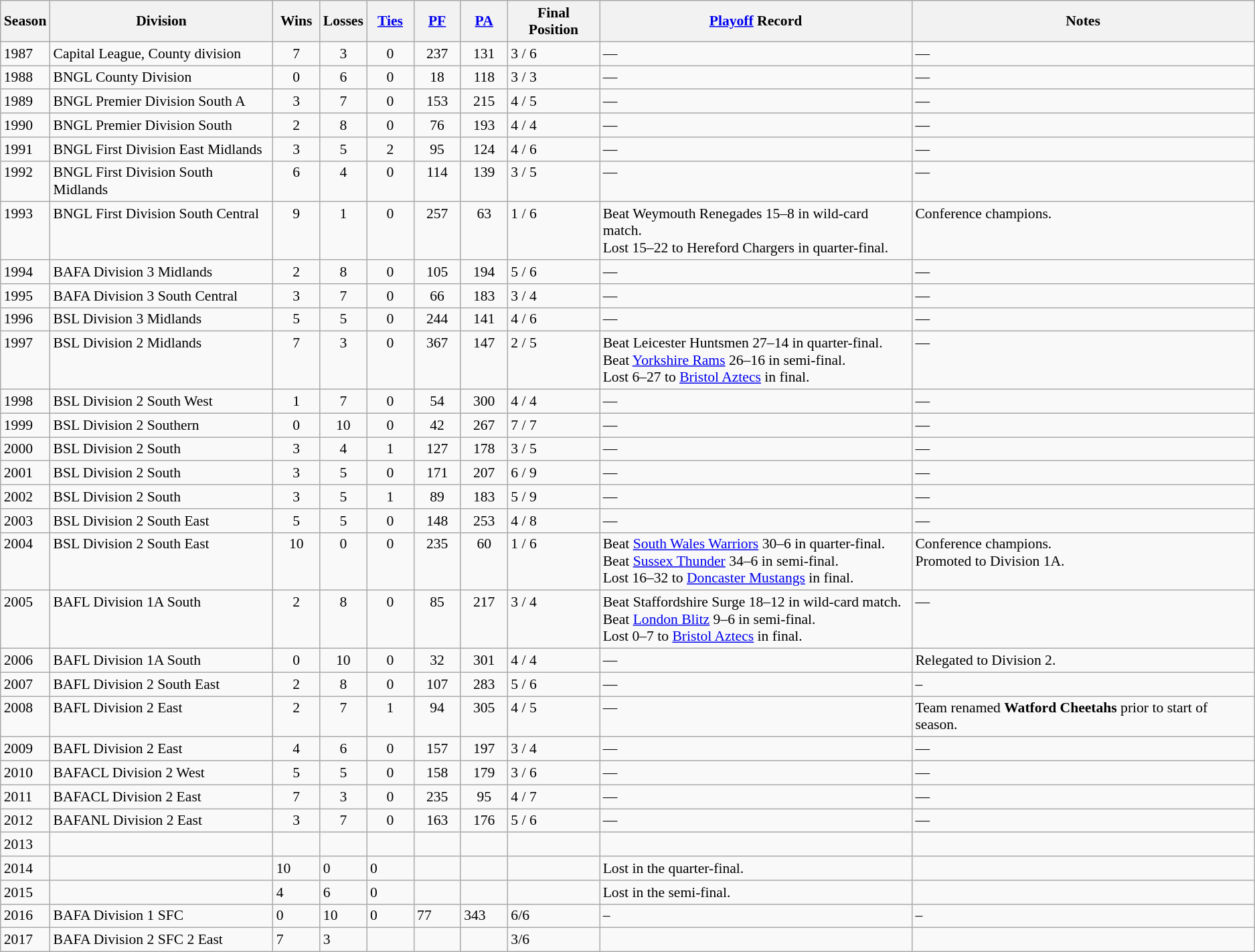<table class="wikitable" style="font-size: 90%;">
<tr>
<th>Season</th>
<th>Division</th>
<th width="40px">Wins</th>
<th width="40px">Losses</th>
<th width="40px"><a href='#'>Ties</a></th>
<th width="40px"><a href='#'>PF</a></th>
<th width="40px"><a href='#'>PA</a></th>
<th>Final Position</th>
<th><a href='#'>Playoff</a> Record</th>
<th>Notes</th>
</tr>
<tr valign="top">
<td>1987</td>
<td>Capital League, County division</td>
<td align="center">7</td>
<td align="center">3</td>
<td align="center">0</td>
<td align="center">237</td>
<td align="center">131</td>
<td>3 / 6</td>
<td>—</td>
<td>—</td>
</tr>
<tr valign="top">
<td>1988</td>
<td>BNGL County Division</td>
<td align="center">0</td>
<td align="center">6</td>
<td align="center">0</td>
<td align="center">18</td>
<td align="center">118</td>
<td>3 / 3</td>
<td>—</td>
<td>—</td>
</tr>
<tr valign="top">
<td>1989</td>
<td>BNGL Premier Division South A</td>
<td align="center">3</td>
<td align="center">7</td>
<td align="center">0</td>
<td align="center">153</td>
<td align="center">215</td>
<td>4 / 5</td>
<td>—</td>
<td>—</td>
</tr>
<tr valign="top">
<td>1990</td>
<td>BNGL Premier Division South</td>
<td align="center">2</td>
<td align="center">8</td>
<td align="center">0</td>
<td align="center">76</td>
<td align="center">193</td>
<td>4 / 4</td>
<td>—</td>
<td>—</td>
</tr>
<tr valign="top">
<td>1991</td>
<td>BNGL First Division East Midlands</td>
<td align="center">3</td>
<td align="center">5</td>
<td align="center">2</td>
<td align="center">95</td>
<td align="center">124</td>
<td>4 / 6</td>
<td>—</td>
<td>—</td>
</tr>
<tr valign="top">
<td>1992</td>
<td>BNGL First Division South Midlands</td>
<td align="center">6</td>
<td align="center">4</td>
<td align="center">0</td>
<td align="center">114</td>
<td align="center">139</td>
<td>3 / 5</td>
<td>—</td>
<td>—</td>
</tr>
<tr valign="top">
<td>1993</td>
<td>BNGL First Division South Central</td>
<td align="center">9</td>
<td align="center">1</td>
<td align="center">0</td>
<td align="center">257</td>
<td align="center">63</td>
<td>1 / 6</td>
<td>Beat Weymouth Renegades 15–8 in wild-card match.<br>Lost 15–22 to Hereford Chargers in quarter-final.</td>
<td>Conference champions.</td>
</tr>
<tr valign="top">
<td>1994</td>
<td>BAFA Division 3 Midlands</td>
<td align="center">2</td>
<td align="center">8</td>
<td align="center">0</td>
<td align="center">105</td>
<td align="center">194</td>
<td>5 / 6</td>
<td>—</td>
<td>—</td>
</tr>
<tr valign="top">
<td>1995</td>
<td>BAFA Division 3 South Central</td>
<td align="center">3</td>
<td align="center">7</td>
<td align="center">0</td>
<td align="center">66</td>
<td align="center">183</td>
<td>3 / 4</td>
<td>—</td>
<td>—</td>
</tr>
<tr valign="top">
<td>1996</td>
<td>BSL Division 3 Midlands</td>
<td align="center">5</td>
<td align="center">5</td>
<td align="center">0</td>
<td align="center">244</td>
<td align="center">141</td>
<td>4 / 6</td>
<td>—</td>
<td>—</td>
</tr>
<tr valign="top">
<td>1997</td>
<td>BSL Division 2 Midlands</td>
<td align="center">7</td>
<td align="center">3</td>
<td align="center">0</td>
<td align="center">367</td>
<td align="center">147</td>
<td>2 / 5</td>
<td>Beat Leicester Huntsmen 27–14 in quarter-final.<br>Beat <a href='#'>Yorkshire Rams</a> 26–16 in semi-final.<br>Lost 6–27 to <a href='#'>Bristol Aztecs</a> in final.</td>
<td>—</td>
</tr>
<tr valign="top">
<td>1998</td>
<td>BSL Division 2 South West</td>
<td align="center">1</td>
<td align="center">7</td>
<td align="center">0</td>
<td align="center">54</td>
<td align="center">300</td>
<td>4 / 4</td>
<td>—</td>
<td>—</td>
</tr>
<tr valign="top">
<td>1999</td>
<td>BSL Division 2 Southern</td>
<td align="center">0</td>
<td align="center">10</td>
<td align="center">0</td>
<td align="center">42</td>
<td align="center">267</td>
<td>7 / 7</td>
<td>—</td>
<td>—</td>
</tr>
<tr valign="top">
<td>2000</td>
<td>BSL Division 2 South</td>
<td align="center">3</td>
<td align="center">4</td>
<td align="center">1</td>
<td align="center">127</td>
<td align="center">178</td>
<td>3 / 5</td>
<td>—</td>
<td>—</td>
</tr>
<tr valign="top">
<td>2001</td>
<td>BSL Division 2 South</td>
<td align="center">3</td>
<td align="center">5</td>
<td align="center">0</td>
<td align="center">171</td>
<td align="center">207</td>
<td>6 / 9</td>
<td>—</td>
<td>—</td>
</tr>
<tr valign="top">
<td>2002</td>
<td>BSL Division 2 South</td>
<td align="center">3</td>
<td align="center">5</td>
<td align="center">1</td>
<td align="center">89</td>
<td align="center">183</td>
<td>5 / 9</td>
<td>—</td>
<td>—</td>
</tr>
<tr valign="top">
<td>2003</td>
<td>BSL Division 2 South East</td>
<td align="center">5</td>
<td align="center">5</td>
<td align="center">0</td>
<td align="center">148</td>
<td align="center">253</td>
<td>4 / 8</td>
<td>—</td>
<td>—</td>
</tr>
<tr valign="top">
<td>2004</td>
<td>BSL Division 2 South East</td>
<td align="center">10</td>
<td align="center">0</td>
<td align="center">0</td>
<td align="center">235</td>
<td align="center">60</td>
<td>1 / 6</td>
<td>Beat <a href='#'>South Wales Warriors</a> 30–6 in quarter-final.<br>Beat <a href='#'>Sussex Thunder</a> 34–6 in semi-final.<br>Lost 16–32 to <a href='#'>Doncaster Mustangs</a> in final.</td>
<td>Conference champions.<br>Promoted to Division 1A.</td>
</tr>
<tr valign="top">
<td>2005</td>
<td>BAFL Division 1A South</td>
<td align="center">2</td>
<td align="center">8</td>
<td align="center">0</td>
<td align="center">85</td>
<td align="center">217</td>
<td>3 / 4</td>
<td>Beat Staffordshire Surge 18–12 in wild-card match.<br>Beat <a href='#'>London Blitz</a> 9–6 in semi-final.<br>Lost 0–7 to <a href='#'>Bristol Aztecs</a> in final.</td>
<td>—</td>
</tr>
<tr valign="top">
<td>2006</td>
<td>BAFL Division 1A South</td>
<td align="center">0</td>
<td align="center">10</td>
<td align="center">0</td>
<td align="center">32</td>
<td align="center">301</td>
<td>4 / 4</td>
<td>—</td>
<td>Relegated to Division 2.</td>
</tr>
<tr valign="top">
<td>2007</td>
<td>BAFL Division 2 South East</td>
<td align="center">2</td>
<td align="center">8</td>
<td align="center">0</td>
<td align="center">107</td>
<td align="center">283</td>
<td>5 / 6</td>
<td>—</td>
<td>–</td>
</tr>
<tr valign="top">
<td>2008</td>
<td>BAFL Division 2 East</td>
<td align="center">2</td>
<td align="center">7</td>
<td align="center">1</td>
<td align="center">94</td>
<td align="center">305</td>
<td>4 / 5</td>
<td>—</td>
<td>Team renamed <strong>Watford Cheetahs</strong> prior to start of season.</td>
</tr>
<tr valign="top">
<td>2009</td>
<td>BAFL Division 2 East</td>
<td align="center">4</td>
<td align="center">6</td>
<td align="center">0</td>
<td align="center">157</td>
<td align="center">197</td>
<td>3 / 4</td>
<td>—</td>
<td>—</td>
</tr>
<tr valign="top">
<td>2010</td>
<td>BAFACL Division 2 West</td>
<td align="center">5</td>
<td align="center">5</td>
<td align="center">0</td>
<td align="center">158</td>
<td align="center">179</td>
<td>3 / 6</td>
<td>—</td>
<td>—</td>
</tr>
<tr valign="top">
<td>2011</td>
<td>BAFACL Division 2 East</td>
<td align="center">7</td>
<td align="center">3</td>
<td align="center">0</td>
<td align="center">235</td>
<td align="center">95</td>
<td>4 / 7</td>
<td>—</td>
<td>—</td>
</tr>
<tr valign="top">
<td>2012</td>
<td>BAFANL Division 2 East</td>
<td align="center">3</td>
<td align="center">7</td>
<td align="center">0</td>
<td align="center">163</td>
<td align="center">176</td>
<td>5 / 6</td>
<td>—</td>
<td>—</td>
</tr>
<tr>
<td>2013</td>
<td></td>
<td></td>
<td></td>
<td></td>
<td></td>
<td></td>
<td></td>
<td></td>
<td></td>
</tr>
<tr>
<td>2014</td>
<td></td>
<td>10</td>
<td>0</td>
<td>0</td>
<td></td>
<td></td>
<td></td>
<td>Lost in the quarter-final.</td>
<td></td>
</tr>
<tr>
<td>2015</td>
<td></td>
<td>4</td>
<td>6</td>
<td>0</td>
<td></td>
<td></td>
<td></td>
<td>Lost in the semi-final.</td>
<td></td>
</tr>
<tr>
<td>2016</td>
<td>BAFA Division 1 SFC</td>
<td>0</td>
<td>10</td>
<td>0</td>
<td>77</td>
<td>343</td>
<td>6/6</td>
<td>–</td>
<td>–</td>
</tr>
<tr>
<td>2017</td>
<td>BAFA Division 2 SFC 2 East</td>
<td>7</td>
<td>3</td>
<td></td>
<td></td>
<td></td>
<td>3/6</td>
<td></td>
<td></td>
</tr>
</table>
